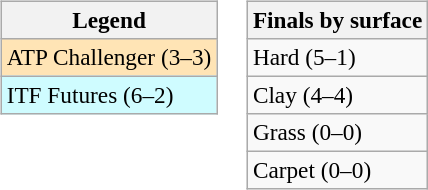<table>
<tr valign=top>
<td><br><table class=wikitable style=font-size:97%>
<tr>
<th>Legend</th>
</tr>
<tr bgcolor=moccasin>
<td>ATP Challenger (3–3)</td>
</tr>
<tr bgcolor=cffcff>
<td>ITF Futures (6–2)</td>
</tr>
</table>
</td>
<td><br><table class=wikitable style=font-size:97%>
<tr>
<th>Finals by surface</th>
</tr>
<tr>
<td>Hard (5–1)</td>
</tr>
<tr>
<td>Clay (4–4)</td>
</tr>
<tr>
<td>Grass (0–0)</td>
</tr>
<tr>
<td>Carpet (0–0)</td>
</tr>
</table>
</td>
</tr>
</table>
